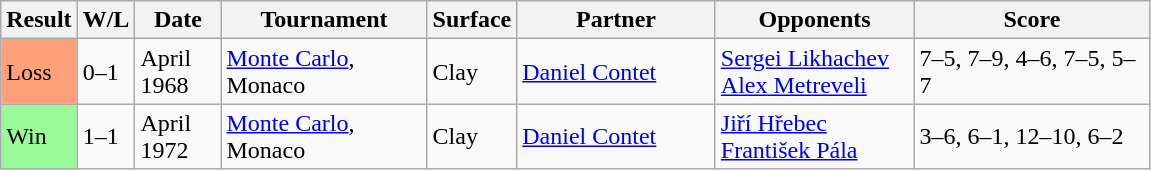<table class="sortable wikitable">
<tr>
<th>Result</th>
<th style="width:30px" class="unsortable">W/L</th>
<th style="width:50px">Date</th>
<th style="width:130px">Tournament</th>
<th style="width:50px">Surface</th>
<th style="width:125px">Partner</th>
<th style="width:125px">Opponents</th>
<th style="width:150px" class="unsortable">Score</th>
</tr>
<tr>
<td style="background:#ffa07a;">Loss</td>
<td>0–1</td>
<td>April 1968</td>
<td><a href='#'>Monte Carlo</a>, Monaco</td>
<td>Clay</td>
<td> <a href='#'>Daniel Contet</a></td>
<td> <a href='#'>Sergei Likhachev</a><br> <a href='#'>Alex Metreveli</a></td>
<td>7–5, 7–9, 4–6, 7–5, 5–7</td>
</tr>
<tr>
<td style="background:#98fb98;">Win</td>
<td>1–1</td>
<td>April 1972</td>
<td><a href='#'>Monte Carlo</a>, Monaco</td>
<td>Clay</td>
<td> <a href='#'>Daniel Contet</a></td>
<td> <a href='#'>Jiří Hřebec</a><br> <a href='#'>František Pála</a></td>
<td>3–6, 6–1, 12–10, 6–2</td>
</tr>
</table>
